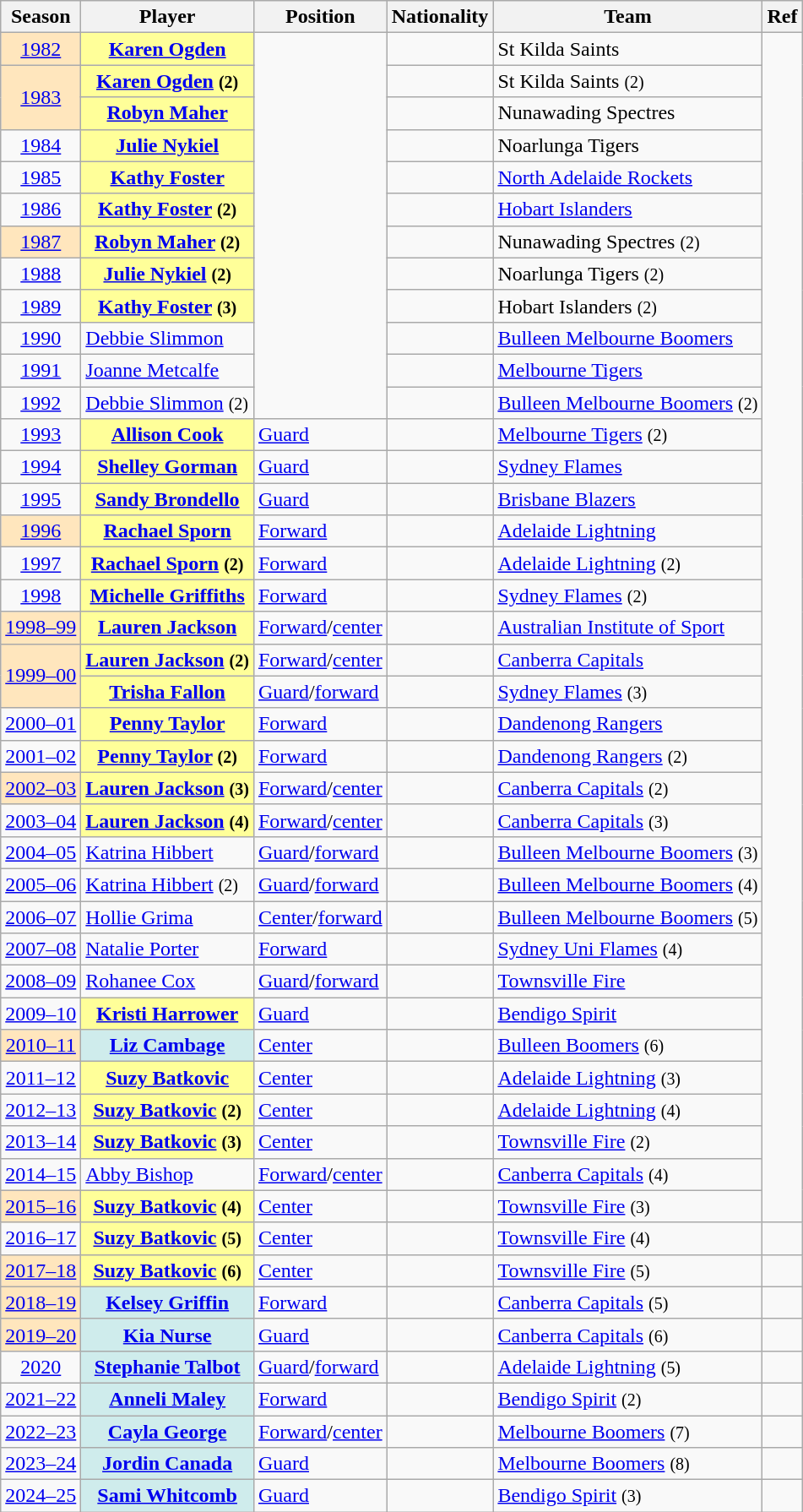<table class="wikitable plainrowheaders sortable" summary="Season (sortable), Player (sortable), Position (sortable), Nationality (sortable) and Team (sortable)">
<tr>
<th scope="col">Season</th>
<th scope="col">Player</th>
<th scope="col">Position</th>
<th scope="col">Nationality</th>
<th scope="col">Team</th>
<th scope="col">Ref</th>
</tr>
<tr>
<td scope="row" style="background-color:#FFE6BD; text-align: center"><a href='#'>1982</a></td>
<th scope="row" style="background-color:#FFFF99"><a href='#'>Karen Ogden</a></th>
<td rowspan="12"></td>
<td></td>
<td>St Kilda Saints</td>
<td rowspan=37></td>
</tr>
<tr>
<td scope="row" style="background-color:#FFE6BD; text-align: center" rowspan="2"><a href='#'>1983</a></td>
<th scope="row" style="background-color:#FFFF99"><a href='#'>Karen Ogden</a> <small>(2)</small></th>
<td></td>
<td>St Kilda Saints <small>(2)</small></td>
</tr>
<tr>
<th scope="row" style="background-color:#FFFF99"><a href='#'>Robyn Maher</a></th>
<td></td>
<td>Nunawading Spectres</td>
</tr>
<tr>
<td scope="row" style="text-align: center"><a href='#'>1984</a></td>
<th scope="row" style="background-color:#FFFF99"><a href='#'>Julie Nykiel</a></th>
<td></td>
<td>Noarlunga Tigers</td>
</tr>
<tr>
<td style="text-align: center"><a href='#'>1985</a></td>
<th scope="row" style="background-color:#FFFF99"><a href='#'>Kathy Foster</a></th>
<td></td>
<td><a href='#'>North Adelaide Rockets</a></td>
</tr>
<tr>
<td style="text-align: center"><a href='#'>1986</a></td>
<th scope="row" style="background-color:#FFFF99"><a href='#'>Kathy Foster</a> <small>(2)</small></th>
<td></td>
<td><a href='#'>Hobart Islanders</a></td>
</tr>
<tr>
<td scope="row" style="background-color:#FFE6BD; text-align: center"><a href='#'>1987</a></td>
<th scope="row" style="background-color:#FFFF99"><a href='#'>Robyn Maher</a> <small>(2)</small></th>
<td></td>
<td>Nunawading Spectres <small>(2)</small></td>
</tr>
<tr>
<td style="text-align: center"><a href='#'>1988</a></td>
<th scope="row" style="background-color:#FFFF99"><a href='#'>Julie Nykiel</a> <small>(2)</small></th>
<td></td>
<td>Noarlunga Tigers <small>(2)</small></td>
</tr>
<tr>
<td style="text-align: center"><a href='#'>1989</a></td>
<th scope="row" style="background-color:#FFFF99"><a href='#'>Kathy Foster</a> <small>(3)</small></th>
<td></td>
<td>Hobart Islanders <small>(2)</small></td>
</tr>
<tr>
<td style="text-align: center"><a href='#'>1990</a></td>
<td><a href='#'>Debbie Slimmon</a></td>
<td></td>
<td><a href='#'>Bulleen Melbourne Boomers</a></td>
</tr>
<tr>
<td style="text-align: center"><a href='#'>1991</a></td>
<td><a href='#'>Joanne Metcalfe</a></td>
<td></td>
<td><a href='#'>Melbourne Tigers</a></td>
</tr>
<tr>
<td style="text-align: center"><a href='#'>1992</a></td>
<td><a href='#'>Debbie Slimmon</a> <small> (2) </small></td>
<td></td>
<td><a href='#'>Bulleen Melbourne Boomers</a> <small>(2)</small></td>
</tr>
<tr>
<td style="text-align: center"><a href='#'>1993</a></td>
<th scope="row" style="background-color:#FFFF99"><a href='#'>Allison Cook</a></th>
<td><a href='#'>Guard</a></td>
<td></td>
<td><a href='#'>Melbourne Tigers</a> <small>(2)</small></td>
</tr>
<tr>
<td style="text-align: center"><a href='#'>1994</a></td>
<th scope="row" style="background-color:#FFFF99"><a href='#'>Shelley Gorman</a></th>
<td><a href='#'>Guard</a></td>
<td></td>
<td><a href='#'>Sydney Flames</a></td>
</tr>
<tr>
<td style="text-align: center"><a href='#'>1995</a></td>
<th scope="row" style="background-color:#FFFF99"><a href='#'>Sandy Brondello</a></th>
<td><a href='#'>Guard</a></td>
<td></td>
<td><a href='#'>Brisbane Blazers</a></td>
</tr>
<tr>
<td scope="row" style="background-color:#FFE6BD; text-align: center"><a href='#'>1996</a></td>
<th scope="row" style="background-color:#FFFF99"><a href='#'>Rachael Sporn</a></th>
<td><a href='#'>Forward</a></td>
<td></td>
<td><a href='#'>Adelaide Lightning</a></td>
</tr>
<tr>
<td style="text-align: center"><a href='#'>1997</a></td>
<th scope="row" style="background-color:#FFFF99"><a href='#'>Rachael Sporn</a> <small>(2)</small></th>
<td><a href='#'>Forward</a></td>
<td></td>
<td><a href='#'>Adelaide Lightning</a> <small>(2)</small></td>
</tr>
<tr>
<td style="text-align: center"><a href='#'>1998</a></td>
<th scope="row" style="background-color:#FFFF99"><a href='#'>Michelle Griffiths</a></th>
<td><a href='#'>Forward</a></td>
<td></td>
<td><a href='#'>Sydney Flames</a> <small>(2)</small></td>
</tr>
<tr>
<td scope="row" style="background-color:#FFE6BD; text-align: center"><a href='#'>1998–99</a></td>
<th scope="row" style="background-color:#FFFF99"><a href='#'>Lauren Jackson</a></th>
<td><a href='#'>Forward</a>/<a href='#'>center</a></td>
<td></td>
<td><a href='#'>Australian Institute of Sport</a></td>
</tr>
<tr>
<td scope="row" style="background-color:#FFE6BD; text-align: center" rowspan="2"><a href='#'>1999–00</a></td>
<th scope="row" style="background-color:#FFFF99"><a href='#'>Lauren Jackson</a> <small>(2)</small></th>
<td><a href='#'>Forward</a>/<a href='#'>center</a></td>
<td></td>
<td><a href='#'>Canberra Capitals</a></td>
</tr>
<tr>
<th scope="row" style="background-color:#FFFF99"><a href='#'>Trisha Fallon</a></th>
<td><a href='#'>Guard</a>/<a href='#'>forward</a></td>
<td></td>
<td><a href='#'>Sydney Flames</a> <small>(3)</small></td>
</tr>
<tr>
<td style="text-align: center"><a href='#'>2000–01</a></td>
<th scope="row" style="background-color:#FFFF99"><a href='#'>Penny Taylor</a></th>
<td><a href='#'>Forward</a></td>
<td></td>
<td><a href='#'>Dandenong Rangers</a></td>
</tr>
<tr>
<td style="text-align: center"><a href='#'>2001–02</a></td>
<th scope="row" style="background-color:#FFFF99"><a href='#'>Penny Taylor</a> <small>(2)</small></th>
<td><a href='#'>Forward</a></td>
<td></td>
<td><a href='#'>Dandenong Rangers</a> <small>(2)</small></td>
</tr>
<tr>
<td scope="row" style="background-color:#FFE6BD; text-align: center"><a href='#'>2002–03</a></td>
<th scope="row" style="background-color:#FFFF99"><a href='#'>Lauren Jackson</a> <small>(3)</small></th>
<td><a href='#'>Forward</a>/<a href='#'>center</a></td>
<td></td>
<td><a href='#'>Canberra Capitals</a> <small>(2)</small></td>
</tr>
<tr>
<td style="text-align: center"><a href='#'>2003–04</a></td>
<th scope="row" style="background-color:#FFFF99"><a href='#'>Lauren Jackson</a> <small>(4)</small></th>
<td><a href='#'>Forward</a>/<a href='#'>center</a></td>
<td></td>
<td><a href='#'>Canberra Capitals</a> <small>(3)</small></td>
</tr>
<tr>
<td style="text-align: center"><a href='#'>2004–05</a></td>
<td><a href='#'>Katrina Hibbert</a></td>
<td><a href='#'>Guard</a>/<a href='#'>forward</a></td>
<td></td>
<td><a href='#'>Bulleen Melbourne Boomers</a> <small>(3)</small></td>
</tr>
<tr>
<td style="text-align: center"><a href='#'>2005–06</a></td>
<td><a href='#'>Katrina Hibbert</a> <small>(2)</small></td>
<td><a href='#'>Guard</a>/<a href='#'>forward</a></td>
<td></td>
<td><a href='#'>Bulleen Melbourne Boomers</a> <small>(4)</small></td>
</tr>
<tr>
<td style="text-align: center"><a href='#'>2006–07</a></td>
<td><a href='#'>Hollie Grima</a></td>
<td><a href='#'>Center</a>/<a href='#'>forward</a></td>
<td></td>
<td><a href='#'>Bulleen Melbourne Boomers</a> <small>(5)</small></td>
</tr>
<tr>
<td style="text-align: center"><a href='#'>2007–08</a></td>
<td><a href='#'>Natalie Porter</a></td>
<td><a href='#'>Forward</a></td>
<td></td>
<td><a href='#'>Sydney Uni Flames</a> <small>(4)</small></td>
</tr>
<tr>
<td style="text-align: center"><a href='#'>2008–09</a></td>
<td><a href='#'>Rohanee Cox</a></td>
<td><a href='#'>Guard</a>/<a href='#'>forward</a></td>
<td></td>
<td><a href='#'>Townsville Fire</a></td>
</tr>
<tr>
<td style="text-align: center"><a href='#'>2009–10</a></td>
<th scope="row" style="background-color:#FFFF99"><a href='#'>Kristi Harrower</a></th>
<td><a href='#'>Guard</a></td>
<td></td>
<td><a href='#'>Bendigo Spirit</a></td>
</tr>
<tr>
<td scope="row" style="background-color:#FFE6BD; text-align: center"><a href='#'>2010–11</a></td>
<th scope="row" style="background-color:#CFECEC"><a href='#'>Liz Cambage</a></th>
<td><a href='#'>Center</a></td>
<td></td>
<td><a href='#'>Bulleen Boomers</a> <small>(6)</small></td>
</tr>
<tr>
<td style="text-align: center"><a href='#'>2011–12</a></td>
<th scope="row" style="background-color:#FFFF99"><a href='#'>Suzy Batkovic</a></th>
<td><a href='#'>Center</a></td>
<td></td>
<td><a href='#'>Adelaide Lightning</a> <small>(3)</small></td>
</tr>
<tr>
<td style="text-align: center"><a href='#'>2012–13</a></td>
<th scope="row" style="background-color:#FFFF99"><a href='#'>Suzy Batkovic</a> <small>(2)</small></th>
<td><a href='#'>Center</a></td>
<td></td>
<td><a href='#'>Adelaide Lightning</a> <small>(4)</small></td>
</tr>
<tr>
<td style="text-align: center"><a href='#'>2013–14</a></td>
<th scope="row" style="background-color:#FFFF99"><a href='#'>Suzy Batkovic</a> <small>(3)</small></th>
<td><a href='#'>Center</a></td>
<td></td>
<td><a href='#'>Townsville Fire</a> <small>(2)</small></td>
</tr>
<tr>
<td style="text-align: center"><a href='#'>2014–15</a></td>
<td><a href='#'>Abby Bishop</a></td>
<td><a href='#'>Forward</a>/<a href='#'>center</a></td>
<td></td>
<td><a href='#'>Canberra Capitals</a> <small>(4)</small></td>
</tr>
<tr>
<td scope="row" style="background-color:#FFE6BD; text-align: center"><a href='#'>2015–16</a></td>
<th scope="row" style="background-color:#FFFF99"><a href='#'>Suzy Batkovic</a> <small>(4)</small></th>
<td><a href='#'>Center</a></td>
<td></td>
<td><a href='#'>Townsville Fire</a> <small>(3)</small></td>
</tr>
<tr>
<td style="text-align: center"><a href='#'>2016–17</a></td>
<th scope="row" style="background-color:#FFFF99"><a href='#'>Suzy Batkovic</a> <small>(5)</small></th>
<td><a href='#'>Center</a></td>
<td></td>
<td><a href='#'>Townsville Fire</a> <small>(4)</small></td>
<td></td>
</tr>
<tr>
<td scope="row" style="background-color:#FFE6BD; text-align: center"><a href='#'>2017–18</a></td>
<th scope="row" style="background-color:#FFFF99"><a href='#'>Suzy Batkovic</a> <small>(6)</small></th>
<td><a href='#'>Center</a></td>
<td></td>
<td><a href='#'>Townsville Fire</a> <small>(5)</small></td>
<td></td>
</tr>
<tr>
<td scope="row" style="background-color:#FFE6BD; text-align: center"><a href='#'>2018–19</a></td>
<th scope="row" style="background-color:#CFECEC"><a href='#'>Kelsey Griffin</a></th>
<td><a href='#'>Forward</a></td>
<td></td>
<td><a href='#'>Canberra Capitals</a> <small>(5)</small></td>
<td></td>
</tr>
<tr>
<td scope="row" style="background-color:#FFE6BD; text-align: center"><a href='#'>2019–20</a></td>
<th scope="row" style="background-color:#CFECEC"><a href='#'>Kia Nurse</a></th>
<td><a href='#'>Guard</a></td>
<td></td>
<td><a href='#'>Canberra Capitals</a> <small>(6)</small></td>
<td></td>
</tr>
<tr>
<td scope="row" style="text-align: center"><a href='#'>2020</a></td>
<th scope="row" style="background-color:#CFECEC"><a href='#'>Stephanie Talbot</a></th>
<td><a href='#'>Guard</a>/<a href='#'>forward</a></td>
<td></td>
<td><a href='#'>Adelaide Lightning</a> <small>(5)</small></td>
<td></td>
</tr>
<tr>
<td scope="row" style="text-align: center"><a href='#'>2021–22</a></td>
<th scope="row" style="background-color:#CFECEC"><a href='#'>Anneli Maley</a></th>
<td><a href='#'>Forward</a></td>
<td></td>
<td><a href='#'>Bendigo Spirit</a> <small>(2)</small></td>
<td></td>
</tr>
<tr>
<td scope="row" style="text-align: center"><a href='#'>2022–23</a></td>
<th scope="row" style="background-color:#CFECEC"><a href='#'>Cayla George</a></th>
<td><a href='#'>Forward</a>/<a href='#'>center</a></td>
<td></td>
<td><a href='#'>Melbourne Boomers</a> <small>(7)</small></td>
<td></td>
</tr>
<tr>
<td scope="row" style="text-align: center"><a href='#'>2023–24</a></td>
<th scope="row" style="background-color:#CFECEC"><a href='#'>Jordin Canada</a></th>
<td><a href='#'>Guard</a></td>
<td></td>
<td><a href='#'>Melbourne Boomers</a> <small>(8)</small></td>
<td></td>
</tr>
<tr>
<td scope="row" style="text-align: center"><a href='#'>2024–25</a></td>
<th scope="row" style="background-color:#CFECEC"><a href='#'>Sami Whitcomb</a></th>
<td><a href='#'>Guard</a></td>
<td></td>
<td><a href='#'>Bendigo Spirit</a> <small>(3)</small></td>
<td></td>
</tr>
</table>
